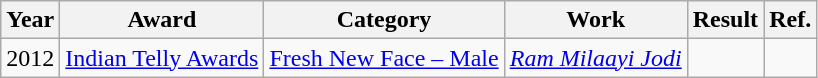<table class="wikitable">
<tr>
<th>Year</th>
<th>Award</th>
<th>Category</th>
<th>Work</th>
<th>Result</th>
<th>Ref.</th>
</tr>
<tr>
<td>2012</td>
<td><a href='#'>Indian Telly Awards</a></td>
<td><a href='#'>Fresh New Face – Male</a></td>
<td><em><a href='#'>Ram Milaayi Jodi</a></em></td>
<td></td>
<td></td>
</tr>
</table>
